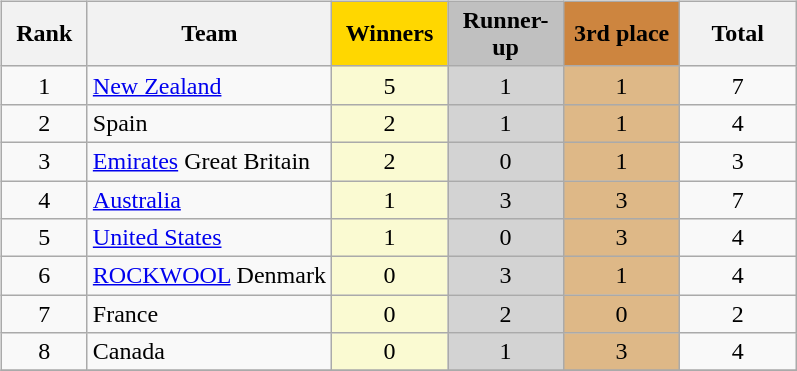<table>
<tr>
<td style="vertical-align:top; text-align:left"><br><table class="wikitable sortable" style=text-align:center; nowrap>
<tr>
<th width=50px>Rank</th>
<th>Team</th>
<td width=70px bgcolor=#FFD700><strong>Winners</strong></td>
<td width=70px bgcolor=#C0C0C0><strong>Runner-up</strong></td>
<td width=70px bgcolor=#CD853F><strong>3rd place</strong></td>
<th width=70px>Total</th>
</tr>
<tr>
<td>1</td>
<td align="left" nowrap=""> <a href='#'>New Zealand</a></td>
<td bgcolor=#FAFAD2>5</td>
<td bgcolor=#D3D3D3>1</td>
<td bgcolor=#DEB887>1</td>
<td>7</td>
</tr>
<tr>
<td>2</td>
<td align="left" nowrap=""> Spain</td>
<td bgcolor=#FAFAD2>2</td>
<td bgcolor=#D3D3D3>1</td>
<td bgcolor=#DEB887>1</td>
<td>4</td>
</tr>
<tr>
<td>3</td>
<td align="left" nowrap=""> <a href='#'>Emirates</a> Great Britain</td>
<td bgcolor=#FAFAD2>2</td>
<td bgcolor=#D3D3D3>0</td>
<td bgcolor=#DEB887>1</td>
<td>3</td>
</tr>
<tr>
<td>4</td>
<td align="left" nowrap=""> <a href='#'>Australia</a></td>
<td bgcolor=#FAFAD2>1</td>
<td bgcolor=#D3D3D3>3</td>
<td bgcolor=#DEB887>3</td>
<td>7</td>
</tr>
<tr>
<td>5</td>
<td align="left" nowrap=""> <a href='#'>United States</a></td>
<td bgcolor=#FAFAD2>1</td>
<td bgcolor=#D3D3D3>0</td>
<td bgcolor=#DEB887>3</td>
<td>4</td>
</tr>
<tr>
<td>6</td>
<td align="left" nowrap=""> <a href='#'>ROCKWOOL</a> Denmark</td>
<td bgcolor=#FAFAD2>0</td>
<td bgcolor=#D3D3D3>3</td>
<td bgcolor=#DEB887>1</td>
<td>4</td>
</tr>
<tr>
<td>7</td>
<td align="left" nowrap=""> France</td>
<td bgcolor=#FAFAD2>0</td>
<td bgcolor=#D3D3D3>2</td>
<td bgcolor=#DEB887>0</td>
<td>2</td>
</tr>
<tr>
<td>8</td>
<td align="left" nowrap=""> Canada</td>
<td bgcolor=#FAFAD2>0</td>
<td bgcolor=#D3D3D3>1</td>
<td bgcolor=#DEB887>3</td>
<td>4</td>
</tr>
<tr>
</tr>
</table>
</td>
</tr>
</table>
